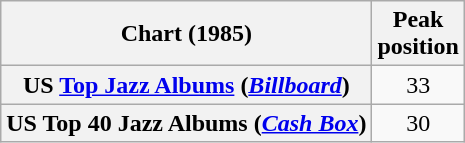<table class="wikitable plainrowheaders" style="text-align:center">
<tr>
<th scope="col">Chart (1985)</th>
<th scope="col">Peak<br>position</th>
</tr>
<tr>
<th scope="row">US <a href='#'>Top Jazz Albums</a> (<em><a href='#'>Billboard</a></em>)</th>
<td>33</td>
</tr>
<tr>
<th scope="row">US Top 40 Jazz Albums (<em><a href='#'>Cash Box</a></em>)</th>
<td>30</td>
</tr>
</table>
